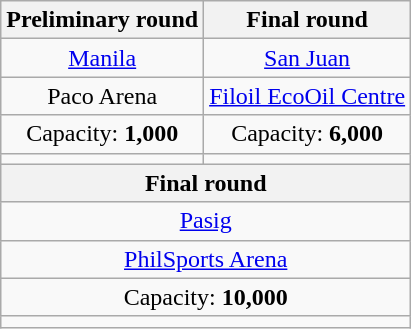<table class="wikitable" style="text-align:center">
<tr>
<th>Preliminary round</th>
<th>Final round</th>
</tr>
<tr>
<td><a href='#'>Manila</a></td>
<td><a href='#'>San Juan</a></td>
</tr>
<tr>
<td>Paco Arena</td>
<td><a href='#'>Filoil EcoOil Centre</a></td>
</tr>
<tr>
<td>Capacity: <strong>1,000</strong></td>
<td>Capacity: <strong>6,000</strong></td>
</tr>
<tr>
<td></td>
<td></td>
</tr>
<tr>
<th colspan="5">Final round</th>
</tr>
<tr>
<td colspan="5"><a href='#'>Pasig</a></td>
</tr>
<tr>
<td colspan="5"><a href='#'>PhilSports Arena</a></td>
</tr>
<tr>
<td colspan="5">Capacity: <strong>10,000</strong></td>
</tr>
<tr>
<td colspan="5"></td>
</tr>
</table>
